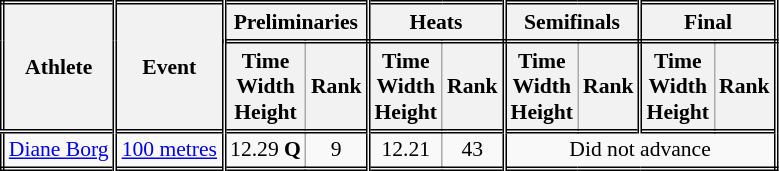<table class=wikitable style="font-size:90%; border: double;">
<tr>
<th rowspan="2" style="border-right:double">Athlete</th>
<th rowspan="2" style="border-right:double">Event</th>
<th colspan="2" style="border-right:double; border-bottom:double;">Preliminaries</th>
<th colspan="2" style="border-right:double; border-bottom:double;">Heats</th>
<th colspan="2" style="border-right:double; border-bottom:double;">Semifinals</th>
<th colspan="2" style="border-right:double; border-bottom:double;">Final</th>
</tr>
<tr>
<th>Time<br>Width<br>Height</th>
<th style="border-right:double">Rank</th>
<th>Time<br>Width<br>Height</th>
<th style="border-right:double">Rank</th>
<th>Time<br>Width<br>Height</th>
<th style="border-right:double">Rank</th>
<th>Time<br>Width<br>Height</th>
<th style="border-right:double">Rank</th>
</tr>
<tr style="border-top: double;">
<td style="border-right:double"><a href='#'>Diane Borg</a></td>
<td style="border-right:double"><a href='#'>100 metres</a></td>
<td align=center>12.29 <strong>Q</strong></td>
<td align=center style="border-right:double">9</td>
<td align=center>12.21</td>
<td align=center style="border-right:double">43</td>
<td colspan="4" align=center>Did not advance</td>
</tr>
</table>
